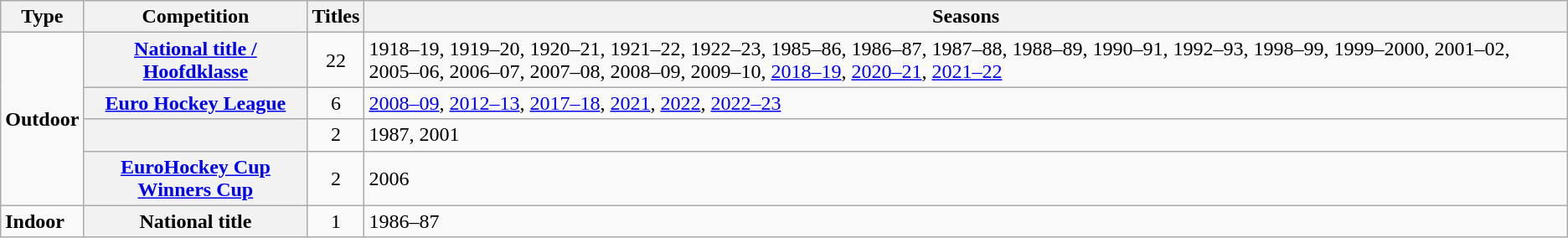<table class="wikitable plainrowheaders">
<tr>
<th scope=col>Type</th>
<th scope=col>Competition</th>
<th scope=col>Titles</th>
<th scope=col>Seasons</th>
</tr>
<tr>
<td rowspan=4><strong>Outdoor</strong></td>
<th scope=row><a href='#'>National title / Hoofdklasse</a></th>
<td align="center">22</td>
<td>1918–19, 1919–20, 1920–21, 1921–22, 1922–23, 1985–86, 1986–87, 1987–88, 1988–89, 1990–91, 1992–93, 1998–99, 1999–2000, 2001–02, 2005–06, 2006–07, 2007–08, 2008–09, 2009–10, <a href='#'>2018–19</a>, <a href='#'>2020–21</a>, <a href='#'>2021–22</a></td>
</tr>
<tr>
<th scope=row><a href='#'>Euro Hockey League</a></th>
<td align="center">6</td>
<td><a href='#'>2008–09</a>, <a href='#'>2012–13</a>, <a href='#'>2017–18</a>, <a href='#'>2021</a>, <a href='#'>2022</a>, <a href='#'>2022–23</a></td>
</tr>
<tr>
<th scope=row></th>
<td align="center">2</td>
<td>1987, 2001</td>
</tr>
<tr>
<th scope=row><a href='#'>EuroHockey Cup Winners Cup</a></th>
<td align="center">2</td>
<td>2006</td>
</tr>
<tr>
<td><strong>Indoor</strong></td>
<th scope=row>National title</th>
<td align="center">1</td>
<td>1986–87</td>
</tr>
</table>
